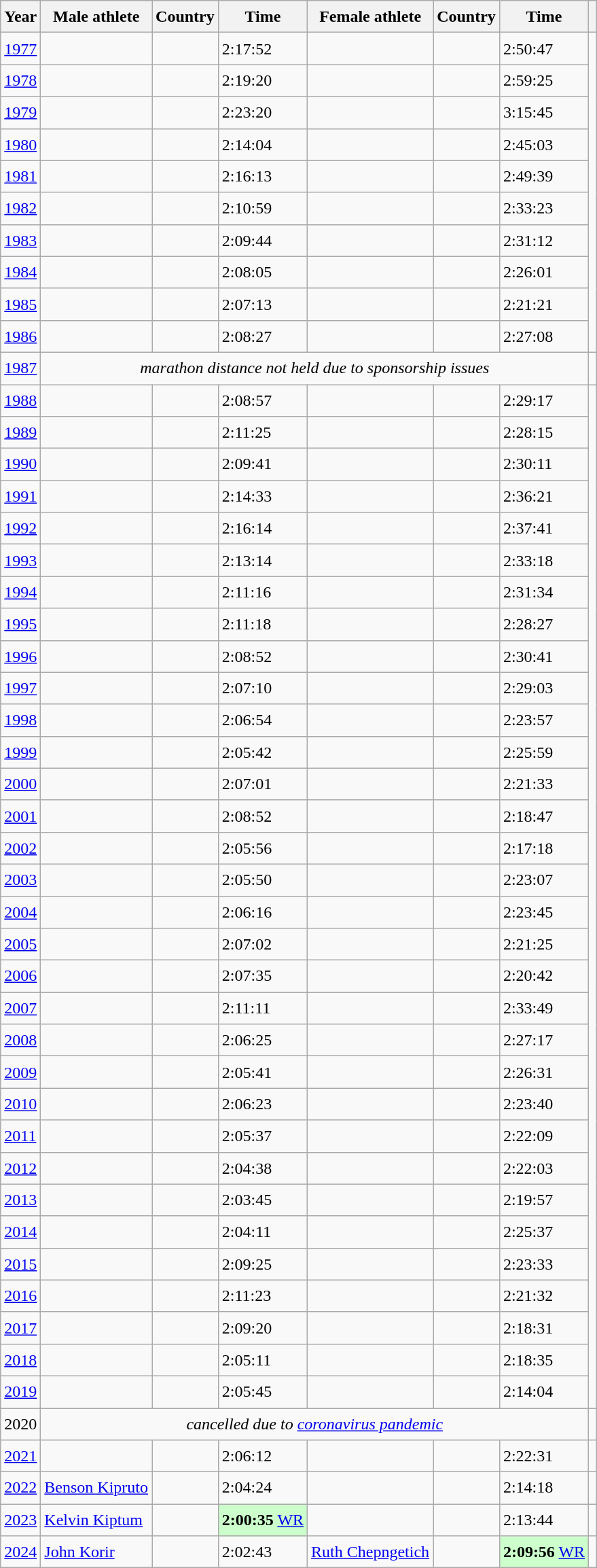<table class="wikitable sortable" style="font-size:1.00em; line-height:1.5em;">
<tr>
<th>Year</th>
<th>Male athlete</th>
<th>Country</th>
<th>Time</th>
<th>Female athlete</th>
<th>Country</th>
<th>Time</th>
<th class="unsortable"></th>
</tr>
<tr>
<td><a href='#'>1977</a></td>
<td></td>
<td></td>
<td>2:17:52</td>
<td></td>
<td></td>
<td>2:50:47</td>
</tr>
<tr>
<td><a href='#'>1978</a></td>
<td></td>
<td></td>
<td>2:19:20</td>
<td></td>
<td></td>
<td>2:59:25</td>
</tr>
<tr>
<td><a href='#'>1979</a></td>
<td></td>
<td></td>
<td>2:23:20</td>
<td></td>
<td></td>
<td>3:15:45</td>
</tr>
<tr>
<td><a href='#'>1980</a></td>
<td></td>
<td></td>
<td>2:14:04</td>
<td></td>
<td></td>
<td>2:45:03</td>
</tr>
<tr>
<td><a href='#'>1981</a></td>
<td></td>
<td></td>
<td>2:16:13</td>
<td></td>
<td></td>
<td>2:49:39</td>
</tr>
<tr>
<td><a href='#'>1982</a></td>
<td></td>
<td></td>
<td>2:10:59</td>
<td></td>
<td></td>
<td>2:33:23</td>
</tr>
<tr>
<td><a href='#'>1983</a></td>
<td></td>
<td></td>
<td>2:09:44</td>
<td></td>
<td></td>
<td>2:31:12</td>
</tr>
<tr>
<td><a href='#'>1984</a></td>
<td></td>
<td></td>
<td>2:08:05 </td>
<td></td>
<td></td>
<td>2:26:01</td>
</tr>
<tr>
<td><a href='#'>1985</a></td>
<td></td>
<td></td>
<td>2:07:13</td>
<td></td>
<td></td>
<td>2:21:21</td>
</tr>
<tr>
<td><a href='#'>1986</a></td>
<td></td>
<td></td>
<td>2:08:27</td>
<td></td>
<td></td>
<td>2:27:08</td>
</tr>
<tr>
<td><a href='#'>1987</a></td>
<td colspan="6" align="center" data-sort-value=""><em>marathon distance not held due to sponsorship issues</em></td>
<td></td>
</tr>
<tr>
<td><a href='#'>1988</a></td>
<td></td>
<td></td>
<td>2:08:57</td>
<td></td>
<td></td>
<td>2:29:17</td>
</tr>
<tr>
<td><a href='#'>1989</a></td>
<td></td>
<td></td>
<td>2:11:25</td>
<td></td>
<td></td>
<td>2:28:15</td>
</tr>
<tr>
<td><a href='#'>1990</a></td>
<td></td>
<td></td>
<td>2:09:41</td>
<td></td>
<td></td>
<td>2:30:11</td>
</tr>
<tr>
<td><a href='#'>1991</a></td>
<td></td>
<td></td>
<td>2:14:33</td>
<td></td>
<td></td>
<td>2:36:21</td>
</tr>
<tr>
<td><a href='#'>1992</a></td>
<td></td>
<td></td>
<td>2:16:14</td>
<td></td>
<td></td>
<td>2:37:41</td>
</tr>
<tr>
<td><a href='#'>1993</a></td>
<td></td>
<td></td>
<td>2:13:14</td>
<td></td>
<td></td>
<td>2:33:18</td>
</tr>
<tr>
<td><a href='#'>1994</a></td>
<td></td>
<td></td>
<td>2:11:16</td>
<td></td>
<td></td>
<td>2:31:34</td>
</tr>
<tr>
<td><a href='#'>1995</a></td>
<td></td>
<td></td>
<td>2:11:18</td>
<td></td>
<td></td>
<td>2:28:27</td>
</tr>
<tr>
<td><a href='#'>1996</a></td>
<td></td>
<td></td>
<td>2:08:52</td>
<td></td>
<td></td>
<td>2:30:41</td>
</tr>
<tr>
<td><a href='#'>1997</a></td>
<td></td>
<td></td>
<td>2:07:10</td>
<td></td>
<td></td>
<td>2:29:03</td>
</tr>
<tr>
<td><a href='#'>1998</a></td>
<td></td>
<td></td>
<td>2:06:54</td>
<td></td>
<td></td>
<td>2:23:57</td>
</tr>
<tr>
<td><a href='#'>1999</a></td>
<td></td>
<td></td>
<td>2:05:42 </td>
<td></td>
<td></td>
<td>2:25:59</td>
</tr>
<tr>
<td><a href='#'>2000</a></td>
<td></td>
<td></td>
<td>2:07:01</td>
<td></td>
<td></td>
<td>2:21:33</td>
</tr>
<tr>
<td><a href='#'>2001</a></td>
<td></td>
<td></td>
<td>2:08:52</td>
<td></td>
<td></td>
<td>2:18:47 </td>
</tr>
<tr>
<td><a href='#'>2002</a></td>
<td></td>
<td></td>
<td>2:05:56</td>
<td></td>
<td></td>
<td>2:17:18 </td>
</tr>
<tr>
<td><a href='#'>2003</a></td>
<td></td>
<td></td>
<td>2:05:50</td>
<td></td>
<td></td>
<td>2:23:07</td>
</tr>
<tr>
<td><a href='#'>2004</a></td>
<td></td>
<td></td>
<td>2:06:16</td>
<td></td>
<td></td>
<td>2:23:45</td>
</tr>
<tr>
<td><a href='#'>2005</a></td>
<td></td>
<td></td>
<td>2:07:02</td>
<td></td>
<td></td>
<td>2:21:25</td>
</tr>
<tr>
<td><a href='#'>2006</a></td>
<td></td>
<td></td>
<td>2:07:35</td>
<td></td>
<td></td>
<td>2:20:42</td>
</tr>
<tr>
<td><a href='#'>2007</a></td>
<td></td>
<td></td>
<td>2:11:11</td>
<td></td>
<td></td>
<td>2:33:49</td>
</tr>
<tr>
<td><a href='#'>2008</a></td>
<td></td>
<td></td>
<td>2:06:25</td>
<td></td>
<td></td>
<td>2:27:17</td>
</tr>
<tr>
<td><a href='#'>2009</a></td>
<td></td>
<td></td>
<td>2:05:41</td>
<td></td>
<td></td>
<td>2:26:31</td>
</tr>
<tr>
<td><a href='#'>2010</a></td>
<td></td>
<td></td>
<td>2:06:23</td>
<td></td>
<td></td>
<td>2:23:40</td>
</tr>
<tr>
<td><a href='#'>2011</a></td>
<td></td>
<td></td>
<td>2:05:37</td>
<td></td>
<td></td>
<td>2:22:09</td>
</tr>
<tr>
<td><a href='#'>2012</a></td>
<td></td>
<td></td>
<td>2:04:38</td>
<td></td>
<td></td>
<td>2:22:03</td>
</tr>
<tr>
<td><a href='#'>2013</a></td>
<td></td>
<td></td>
<td>2:03:45</td>
<td></td>
<td></td>
<td>2:19:57</td>
</tr>
<tr>
<td><a href='#'>2014</a></td>
<td></td>
<td></td>
<td>2:04:11</td>
<td></td>
<td></td>
<td>2:25:37</td>
</tr>
<tr>
<td><a href='#'>2015</a></td>
<td></td>
<td></td>
<td>2:09:25</td>
<td></td>
<td></td>
<td>2:23:33</td>
</tr>
<tr>
<td><a href='#'>2016</a></td>
<td></td>
<td></td>
<td>2:11:23</td>
<td></td>
<td></td>
<td>2:21:32</td>
</tr>
<tr>
<td><a href='#'>2017</a></td>
<td></td>
<td></td>
<td>2:09:20</td>
<td></td>
<td></td>
<td>2:18:31</td>
</tr>
<tr>
<td><a href='#'>2018</a></td>
<td></td>
<td></td>
<td>2:05:11</td>
<td></td>
<td></td>
<td>2:18:35</td>
</tr>
<tr>
<td><a href='#'>2019</a></td>
<td></td>
<td></td>
<td>2:05:45</td>
<td></td>
<td></td>
<td>2:14:04 </td>
</tr>
<tr>
<td>2020</td>
<td colspan="6" align="center" data-sort-value=""><em>cancelled due to <a href='#'>coronavirus pandemic</a></em></td>
<td></td>
</tr>
<tr>
<td><a href='#'>2021</a></td>
<td></td>
<td></td>
<td>2:06:12</td>
<td></td>
<td></td>
<td>2:22:31</td>
<td></td>
</tr>
<tr>
<td><a href='#'>2022</a></td>
<td><a href='#'>Benson Kipruto</a></td>
<td></td>
<td>2:04:24</td>
<td></td>
<td></td>
<td>2:14:18</td>
<td></td>
</tr>
<tr>
<td><a href='#'>2023</a></td>
<td><a href='#'>Kelvin Kiptum</a></td>
<td></td>
<td bgcolor="#CCFFCC"><strong>2:00:35</strong> <a href='#'>WR</a></td>
<td></td>
<td></td>
<td>2:13:44</td>
<td></td>
</tr>
<tr>
<td><a href='#'>2024</a></td>
<td><a href='#'>John Korir</a></td>
<td></td>
<td>2:02:43</td>
<td><a href='#'>Ruth Chepngetich</a></td>
<td></td>
<td bgcolor="#CCFFCC"><strong>2:09:56</strong> <a href='#'>WR</a></td>
</tr>
</table>
